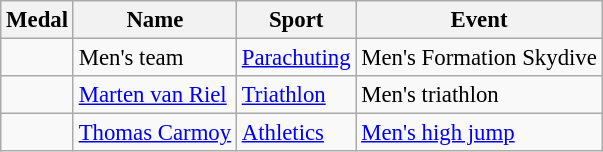<table class="wikitable sortable" style="font-size: 95%;">
<tr>
<th>Medal</th>
<th>Name</th>
<th>Sport</th>
<th>Event</th>
</tr>
<tr>
<td></td>
<td>Men's team</td>
<td><a href='#'>Parachuting</a></td>
<td>Men's Formation Skydive</td>
</tr>
<tr>
<td></td>
<td><a href='#'>Marten van Riel</a></td>
<td><a href='#'>Triathlon</a></td>
<td>Men's triathlon</td>
</tr>
<tr>
<td></td>
<td><a href='#'>Thomas Carmoy</a></td>
<td><a href='#'>Athletics</a></td>
<td><a href='#'>Men's high jump</a></td>
</tr>
</table>
